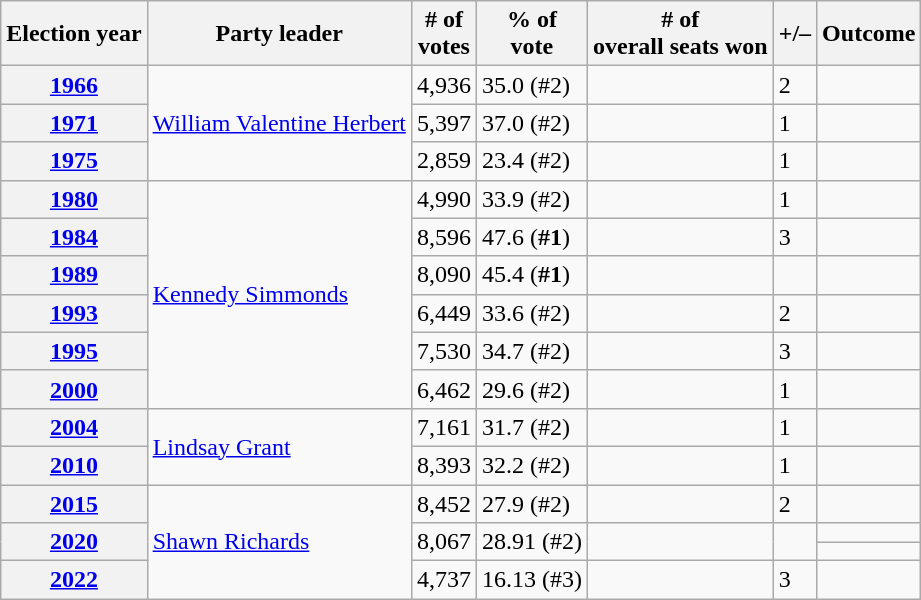<table class=wikitable>
<tr>
<th>Election year</th>
<th>Party leader</th>
<th># of<br>votes</th>
<th>% of<br>vote</th>
<th># of<br>overall seats won</th>
<th>+/–</th>
<th>Outcome</th>
</tr>
<tr>
<th><a href='#'>1966</a></th>
<td rowspan="3"><a href='#'>William Valentine Herbert</a></td>
<td>4,936</td>
<td>35.0 (#2)</td>
<td></td>
<td>2</td>
<td></td>
</tr>
<tr>
<th><a href='#'>1971</a></th>
<td>5,397</td>
<td>37.0 (#2)</td>
<td></td>
<td>1</td>
<td></td>
</tr>
<tr>
<th><a href='#'>1975</a></th>
<td>2,859</td>
<td>23.4 (#2)</td>
<td></td>
<td>1</td>
<td></td>
</tr>
<tr>
<th><a href='#'>1980</a></th>
<td rowspan="6"><a href='#'>Kennedy Simmonds</a></td>
<td>4,990</td>
<td>33.9 (#2)</td>
<td></td>
<td>1</td>
<td></td>
</tr>
<tr>
<th><a href='#'>1984</a></th>
<td>8,596</td>
<td>47.6 (<strong>#1</strong>)</td>
<td></td>
<td>3</td>
<td></td>
</tr>
<tr>
<th><a href='#'>1989</a></th>
<td>8,090</td>
<td>45.4 (<strong>#1</strong>)</td>
<td></td>
<td></td>
<td></td>
</tr>
<tr>
<th><a href='#'>1993</a></th>
<td>6,449</td>
<td>33.6 (#2)</td>
<td></td>
<td>2</td>
<td></td>
</tr>
<tr>
<th><a href='#'>1995</a></th>
<td>7,530</td>
<td>34.7 (#2)</td>
<td></td>
<td>3</td>
<td></td>
</tr>
<tr>
<th><a href='#'>2000</a></th>
<td>6,462</td>
<td>29.6 (#2)</td>
<td></td>
<td>1</td>
<td></td>
</tr>
<tr>
<th><a href='#'>2004</a></th>
<td rowspan="2"><a href='#'>Lindsay Grant</a></td>
<td>7,161</td>
<td>31.7 (#2)</td>
<td></td>
<td>1</td>
<td></td>
</tr>
<tr>
<th><a href='#'>2010</a></th>
<td>8,393</td>
<td>32.2 (#2)</td>
<td></td>
<td>1</td>
<td></td>
</tr>
<tr>
<th><a href='#'>2015</a></th>
<td rowspan="4"><a href='#'>Shawn Richards</a></td>
<td>8,452</td>
<td>27.9 (#2)</td>
<td></td>
<td>2</td>
<td></td>
</tr>
<tr>
<th rowspan="2"><a href='#'>2020</a></th>
<td rowspan="2">8,067</td>
<td rowspan="2">28.91 (#2)</td>
<td rowspan="2"></td>
<td rowspan="2"></td>
<td></td>
</tr>
<tr>
<td></td>
</tr>
<tr>
<th><a href='#'>2022</a></th>
<td>4,737</td>
<td>16.13 (#3)</td>
<td></td>
<td>3</td>
<td></td>
</tr>
</table>
